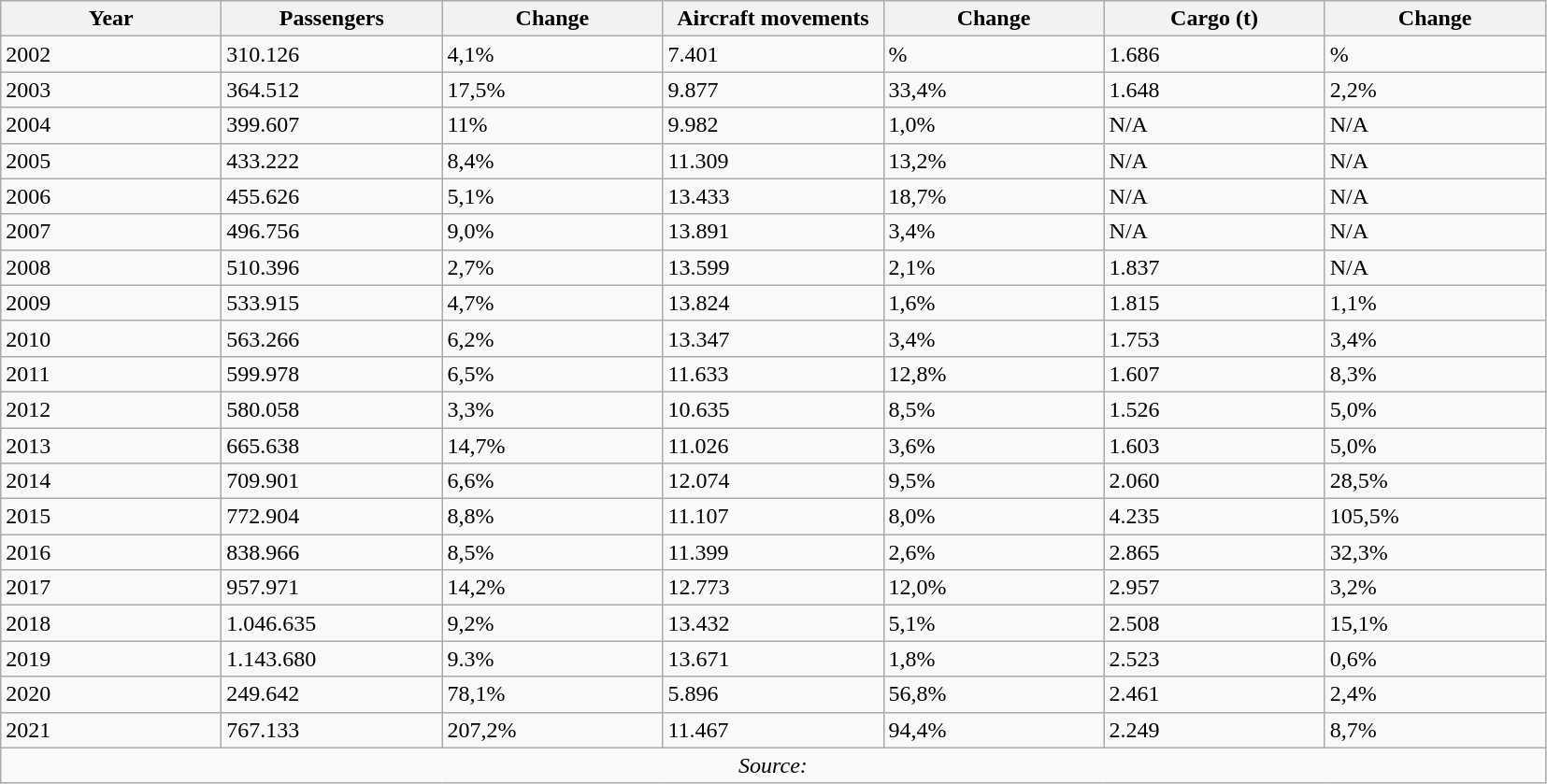<table class="wikitable">
<tr>
<th width="150">Year</th>
<th width="150">Passengers</th>
<th width="150">Change</th>
<th width="150">Aircraft movements</th>
<th width="150">Change</th>
<th width="150">Cargo (t)</th>
<th width="150">Change</th>
</tr>
<tr>
<td>2002</td>
<td>310.126</td>
<td>4,1%</td>
<td>7.401</td>
<td>%</td>
<td>1.686</td>
<td>%</td>
</tr>
<tr>
<td>2003</td>
<td>364.512</td>
<td>17,5%</td>
<td>9.877</td>
<td>33,4%</td>
<td>1.648</td>
<td>2,2%</td>
</tr>
<tr>
<td>2004</td>
<td>399.607</td>
<td>11%</td>
<td>9.982</td>
<td>1,0%</td>
<td>N/A</td>
<td>N/A</td>
</tr>
<tr>
<td>2005</td>
<td>433.222</td>
<td>8,4%</td>
<td>11.309</td>
<td>13,2%</td>
<td>N/A</td>
<td>N/A</td>
</tr>
<tr>
<td>2006</td>
<td>455.626</td>
<td>5,1%</td>
<td>13.433</td>
<td>18,7%</td>
<td>N/A</td>
<td>N/A</td>
</tr>
<tr>
<td>2007</td>
<td>496.756</td>
<td>9,0%</td>
<td>13.891</td>
<td>3,4%</td>
<td>N/A</td>
<td>N/A</td>
</tr>
<tr>
<td>2008</td>
<td>510.396</td>
<td>2,7%</td>
<td>13.599</td>
<td>2,1%</td>
<td>1.837</td>
<td>N/A</td>
</tr>
<tr>
<td>2009</td>
<td>533.915</td>
<td>4,7%</td>
<td>13.824</td>
<td>1,6%</td>
<td>1.815</td>
<td>1,1%</td>
</tr>
<tr>
<td>2010</td>
<td>563.266</td>
<td>6,2%</td>
<td>13.347</td>
<td>3,4%</td>
<td>1.753</td>
<td>3,4%</td>
</tr>
<tr>
<td>2011</td>
<td>599.978</td>
<td>6,5%</td>
<td>11.633</td>
<td>12,8%</td>
<td>1.607</td>
<td>8,3%</td>
</tr>
<tr>
<td>2012</td>
<td>580.058</td>
<td>3,3%</td>
<td>10.635</td>
<td>8,5%</td>
<td>1.526</td>
<td>5,0%</td>
</tr>
<tr>
<td>2013</td>
<td>665.638</td>
<td>14,7%</td>
<td>11.026</td>
<td>3,6%</td>
<td>1.603</td>
<td>5,0%</td>
</tr>
<tr>
<td>2014</td>
<td>709.901</td>
<td>6,6%</td>
<td>12.074</td>
<td>9,5%</td>
<td>2.060</td>
<td>28,5%</td>
</tr>
<tr>
<td>2015</td>
<td>772.904</td>
<td>8,8%</td>
<td>11.107</td>
<td>8,0%</td>
<td>4.235</td>
<td>105,5%</td>
</tr>
<tr>
<td>2016</td>
<td>838.966</td>
<td>8,5%</td>
<td>11.399</td>
<td>2,6%</td>
<td>2.865</td>
<td>32,3%</td>
</tr>
<tr>
<td>2017</td>
<td>957.971</td>
<td>14,2%</td>
<td>12.773</td>
<td>12,0%</td>
<td>2.957</td>
<td>3,2%</td>
</tr>
<tr>
<td>2018</td>
<td>1.046.635</td>
<td>9,2%</td>
<td>13.432</td>
<td>5,1%</td>
<td>2.508</td>
<td>15,1%</td>
</tr>
<tr>
<td>2019</td>
<td>1.143.680</td>
<td>9.3%</td>
<td>13.671</td>
<td>1,8%</td>
<td>2.523</td>
<td>0,6%</td>
</tr>
<tr>
<td>2020</td>
<td>249.642</td>
<td>78,1%</td>
<td>5.896</td>
<td>56,8%</td>
<td>2.461</td>
<td>2,4%</td>
</tr>
<tr>
<td>2021</td>
<td>767.133</td>
<td>207,2%</td>
<td>11.467</td>
<td>94,4%</td>
<td>2.249</td>
<td>8,7%</td>
</tr>
<tr>
<td colspan=7 align="center"><em>Source:</em></td>
</tr>
</table>
